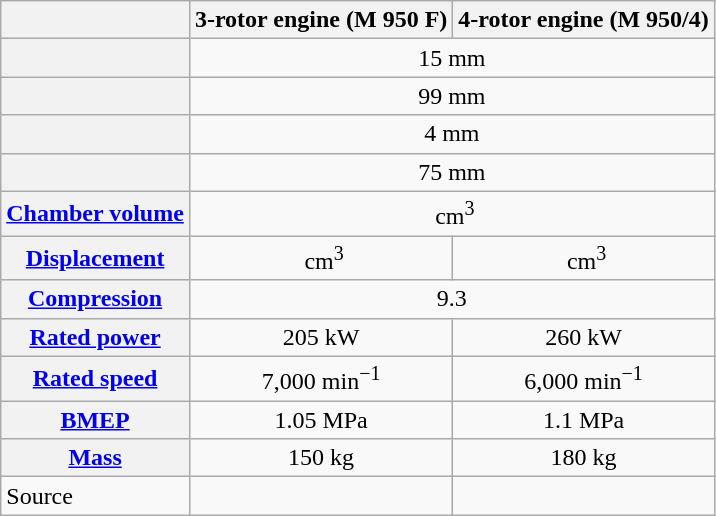<table class=wikitable>
<tr>
<th></th>
<th>3-rotor engine (M 950 F)</th>
<th>4-rotor engine (M 950/4)</th>
</tr>
<tr>
<th></th>
<td style="text-align:center" colspan="2">15 mm</td>
</tr>
<tr>
<th></th>
<td style="text-align:center" colspan="2">99 mm</td>
</tr>
<tr>
<th></th>
<td style="text-align:center" colspan="2">4 mm</td>
</tr>
<tr>
<th></th>
<td style="text-align:center" colspan="2">75 mm</td>
</tr>
<tr>
<th><a href='#'>Chamber volume</a></th>
<td style="text-align:center" colspan="2"> cm<sup>3</sup></td>
</tr>
<tr>
<th><a href='#'>Displacement</a></th>
<td style="text-align:center"> cm<sup>3</sup></td>
<td style="text-align:center"> cm<sup>3</sup></td>
</tr>
<tr>
<th><a href='#'>Compression</a></th>
<td style="text-align:center" colspan="2">9.3</td>
</tr>
<tr>
<th><a href='#'>Rated power</a></th>
<td style="text-align:center">205 kW</td>
<td style="text-align:center">260 kW</td>
</tr>
<tr>
<th><a href='#'>Rated speed</a></th>
<td style="text-align:center">7,000 min<sup>−1</sup></td>
<td style="text-align:center">6,000 min<sup>−1</sup></td>
</tr>
<tr>
<th><a href='#'>BMEP</a></th>
<td style="text-align:center">1.05 MPa</td>
<td style="text-align:center">1.1 MPa</td>
</tr>
<tr>
<th><a href='#'>Mass</a></th>
<td style="text-align:center">150 kg</td>
<td style="text-align:center">180 kg</td>
</tr>
<tr>
<td>Source</td>
<td style="text-align:center"></td>
<td style="text-align:center"></td>
</tr>
</table>
